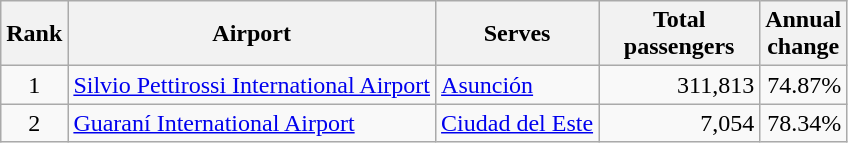<table class="wikitable sortable">
<tr>
<th>Rank</th>
<th>Airport</th>
<th>Serves</th>
<th style="width:100px">Total<br>passengers</th>
<th>Annual<br>change</th>
</tr>
<tr>
<td align="center">1</td>
<td><a href='#'>Silvio Pettirossi International Airport</a></td>
<td><a href='#'>Asunción</a></td>
<td align="right">311,813</td>
<td align="right">74.87%</td>
</tr>
<tr>
<td align="center">2</td>
<td><a href='#'>Guaraní International Airport</a></td>
<td><a href='#'>Ciudad del Este</a></td>
<td align="right">7,054</td>
<td align="right">78.34%</td>
</tr>
</table>
